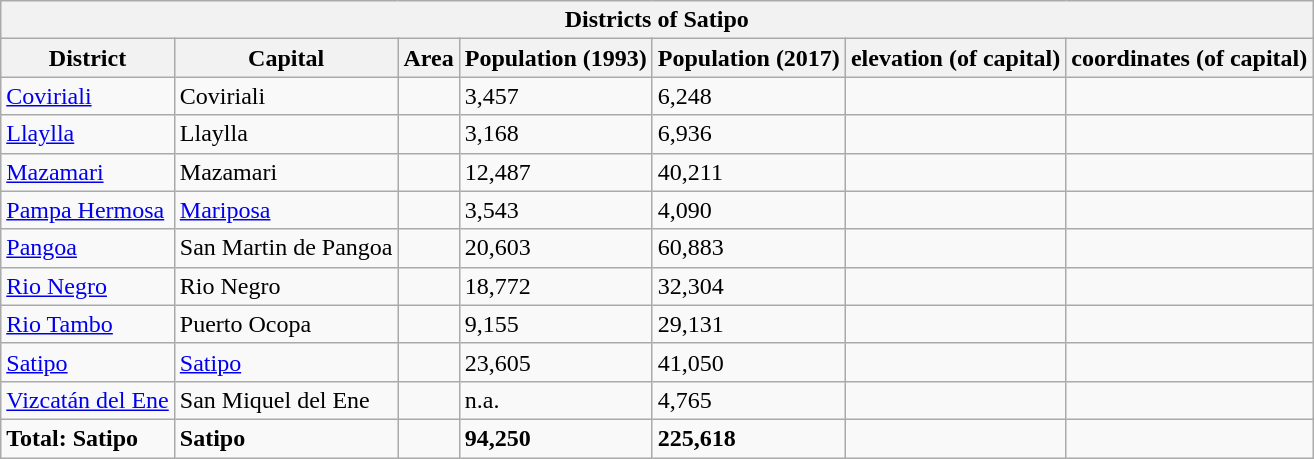<table class="wikitable">
<tr>
<th colspan=7>Districts of Satipo</th>
</tr>
<tr>
<th>District</th>
<th>Capital</th>
<th>Area</th>
<th>Population (1993)</th>
<th>Population (2017)</th>
<th>elevation (of capital)</th>
<th>coordinates (of capital)</th>
</tr>
<tr>
<td><a href='#'>Coviriali</a></td>
<td>Coviriali</td>
<td></td>
<td>3,457</td>
<td>6,248</td>
<td></td>
<td></td>
</tr>
<tr>
<td><a href='#'>Llaylla</a></td>
<td>Llaylla</td>
<td></td>
<td>3,168</td>
<td>6,936</td>
<td></td>
<td></td>
</tr>
<tr>
<td><a href='#'>Mazamari</a></td>
<td>Mazamari</td>
<td></td>
<td>12,487</td>
<td>40,211</td>
<td></td>
<td></td>
</tr>
<tr>
<td><a href='#'>Pampa Hermosa</a></td>
<td><a href='#'>Mariposa</a></td>
<td></td>
<td>3,543</td>
<td>4,090</td>
<td></td>
<td></td>
</tr>
<tr>
<td><a href='#'>Pangoa</a></td>
<td>San Martin de Pangoa</td>
<td></td>
<td>20,603</td>
<td>60,883</td>
<td></td>
<td></td>
</tr>
<tr>
<td><a href='#'>Rio Negro</a></td>
<td>Rio Negro</td>
<td></td>
<td>18,772</td>
<td>32,304</td>
<td></td>
<td></td>
</tr>
<tr>
<td><a href='#'>Rio Tambo</a></td>
<td>Puerto Ocopa</td>
<td></td>
<td>9,155</td>
<td>29,131</td>
<td></td>
<td></td>
</tr>
<tr>
<td><a href='#'>Satipo</a></td>
<td><a href='#'>Satipo</a></td>
<td></td>
<td>23,605</td>
<td>41,050</td>
<td></td>
<td></td>
</tr>
<tr>
<td><a href='#'>Vizcatán del Ene</a></td>
<td>San Miquel del Ene</td>
<td></td>
<td>n.a.</td>
<td>4,765</td>
<td></td>
<td></td>
</tr>
<tr>
<td><strong>Total: Satipo </strong></td>
<td><strong>Satipo </strong></td>
<td><strong></strong></td>
<td><strong>94,250</strong></td>
<td><strong>225,618</strong></td>
<td><strong></strong></td>
<td><strong></strong></td>
</tr>
</table>
